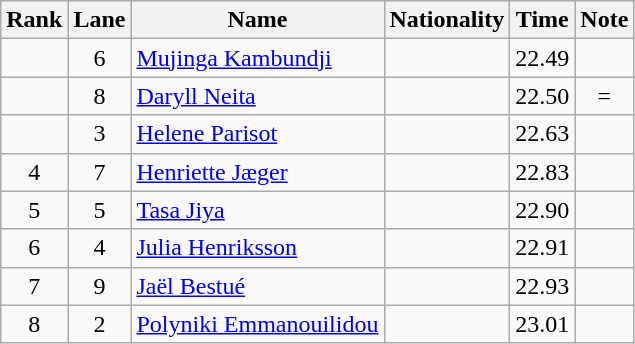<table class="wikitable sortable" style="text-align:center;">
<tr>
<th>Rank</th>
<th>Lane</th>
<th>Name</th>
<th>Nationality</th>
<th>Time</th>
<th>Note</th>
</tr>
<tr>
<td></td>
<td>6</td>
<td align=left><a href='#'>Mujinga Kambundji</a></td>
<td align=left></td>
<td>22.49</td>
<td></td>
</tr>
<tr>
<td></td>
<td>8</td>
<td align=left><a href='#'>Daryll Neita</a></td>
<td align=left></td>
<td>22.50</td>
<td>=</td>
</tr>
<tr>
<td></td>
<td>3</td>
<td align=left><a href='#'>Helene Parisot</a></td>
<td align=left></td>
<td>22.63</td>
<td></td>
</tr>
<tr>
<td>4</td>
<td>7</td>
<td align=left><a href='#'>Henriette Jæger</a></td>
<td align=left></td>
<td>22.83</td>
<td></td>
</tr>
<tr>
<td>5</td>
<td>5</td>
<td align=left><a href='#'>Tasa Jiya</a></td>
<td align=left></td>
<td>22.90</td>
<td></td>
</tr>
<tr>
<td>6</td>
<td>4</td>
<td align=left><a href='#'>Julia Henriksson</a></td>
<td align=left></td>
<td>22.91</td>
<td></td>
</tr>
<tr>
<td>7</td>
<td>9</td>
<td align=left><a href='#'>Jaël Bestué</a></td>
<td align=left></td>
<td>22.93</td>
<td></td>
</tr>
<tr>
<td>8</td>
<td>2</td>
<td align=left><a href='#'>Polyniki Emmanouilidou</a></td>
<td align=left></td>
<td>23.01</td>
<td></td>
</tr>
</table>
